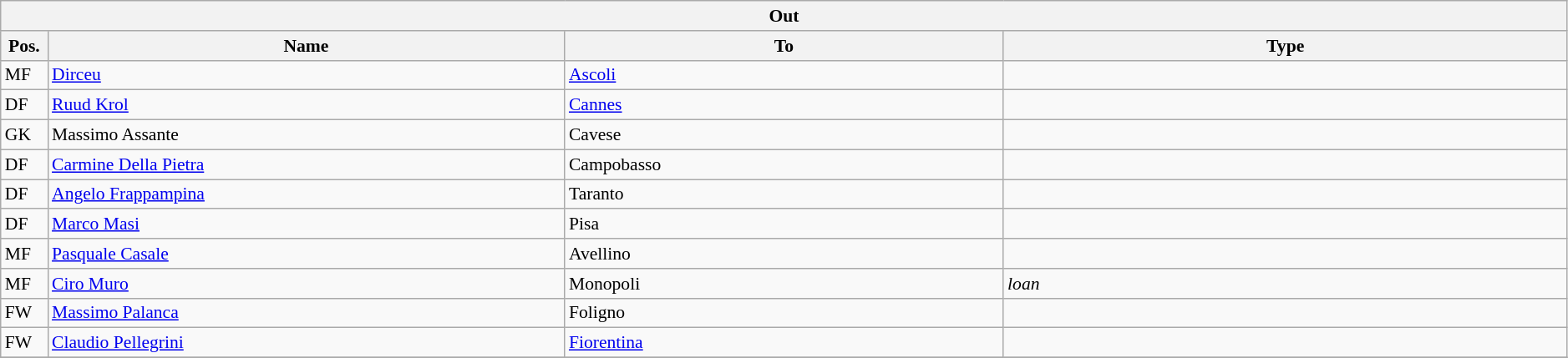<table class="wikitable" style="font-size:90%;width:99%;">
<tr>
<th colspan="4">Out</th>
</tr>
<tr>
<th width=3%>Pos.</th>
<th width=33%>Name</th>
<th width=28%>To</th>
<th width=36%>Type</th>
</tr>
<tr>
<td>MF</td>
<td><a href='#'>Dirceu</a></td>
<td><a href='#'>Ascoli</a></td>
<td></td>
</tr>
<tr>
<td>DF</td>
<td><a href='#'>Ruud Krol</a></td>
<td><a href='#'>Cannes</a></td>
<td></td>
</tr>
<tr>
<td>GK</td>
<td>Massimo Assante</td>
<td>Cavese</td>
<td></td>
</tr>
<tr>
<td>DF</td>
<td><a href='#'>Carmine Della Pietra</a></td>
<td>Campobasso</td>
<td></td>
</tr>
<tr>
<td>DF</td>
<td><a href='#'>Angelo Frappampina</a></td>
<td>Taranto</td>
<td></td>
</tr>
<tr>
<td>DF</td>
<td><a href='#'>Marco Masi</a></td>
<td>Pisa</td>
<td></td>
</tr>
<tr>
<td>MF</td>
<td><a href='#'>Pasquale Casale</a></td>
<td>Avellino</td>
<td></td>
</tr>
<tr>
<td>MF</td>
<td><a href='#'>Ciro Muro</a></td>
<td>Monopoli</td>
<td><em>loan</em></td>
</tr>
<tr>
<td>FW</td>
<td><a href='#'>Massimo Palanca</a></td>
<td>Foligno</td>
<td></td>
</tr>
<tr>
<td>FW</td>
<td><a href='#'>Claudio Pellegrini</a></td>
<td><a href='#'>Fiorentina</a></td>
<td></td>
</tr>
<tr>
</tr>
</table>
